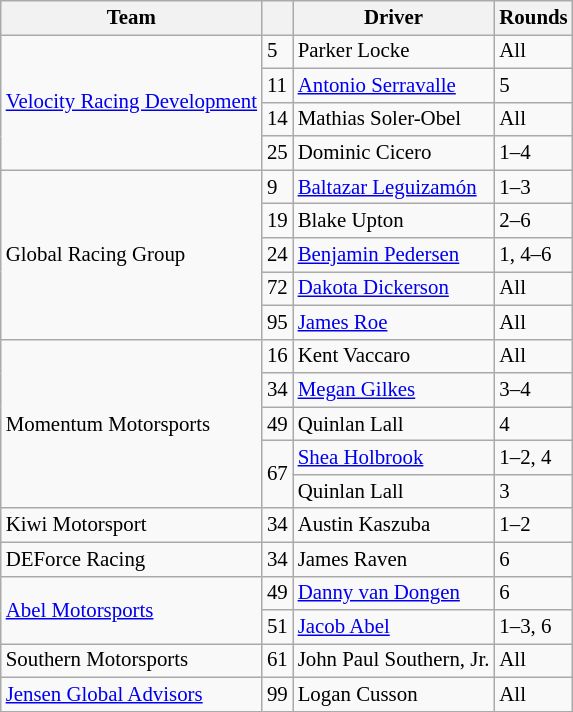<table class="wikitable" style="font-size: 87%;">
<tr>
<th>Team</th>
<th></th>
<th>Driver</th>
<th>Rounds</th>
</tr>
<tr>
<td rowspan=4><a href='#'>Velocity Racing Development</a></td>
<td>5</td>
<td> Parker Locke</td>
<td>All</td>
</tr>
<tr>
<td>11</td>
<td> <a href='#'>Antonio Serravalle</a></td>
<td>5</td>
</tr>
<tr>
<td>14</td>
<td> Mathias Soler-Obel</td>
<td>All</td>
</tr>
<tr>
<td>25</td>
<td> Dominic Cicero</td>
<td>1–4</td>
</tr>
<tr>
<td rowspan=5>Global Racing Group</td>
<td>9</td>
<td> <a href='#'>Baltazar Leguizamón</a></td>
<td>1–3</td>
</tr>
<tr>
<td>19</td>
<td> Blake Upton</td>
<td>2–6</td>
</tr>
<tr>
<td>24</td>
<td> <a href='#'>Benjamin Pedersen</a></td>
<td>1, 4–6</td>
</tr>
<tr>
<td>72</td>
<td> <a href='#'>Dakota Dickerson</a></td>
<td>All</td>
</tr>
<tr>
<td>95</td>
<td> <a href='#'>James Roe</a></td>
<td>All</td>
</tr>
<tr>
<td rowspan=5>Momentum Motorsports</td>
<td>16</td>
<td> Kent Vaccaro</td>
<td>All</td>
</tr>
<tr>
<td>34</td>
<td> <a href='#'>Megan Gilkes</a></td>
<td>3–4</td>
</tr>
<tr>
<td>49</td>
<td> Quinlan Lall</td>
<td>4</td>
</tr>
<tr>
<td rowspan=2>67</td>
<td> <a href='#'>Shea Holbrook</a></td>
<td>1–2, 4</td>
</tr>
<tr>
<td> Quinlan Lall</td>
<td>3</td>
</tr>
<tr>
<td>Kiwi Motorsport</td>
<td>34</td>
<td> Austin Kaszuba</td>
<td>1–2</td>
</tr>
<tr>
<td>DEForce Racing</td>
<td>34</td>
<td> James Raven</td>
<td>6</td>
</tr>
<tr>
<td rowspan=2><a href='#'>Abel Motorsports</a></td>
<td>49</td>
<td> <a href='#'>Danny van Dongen</a></td>
<td>6</td>
</tr>
<tr>
<td>51</td>
<td> <a href='#'>Jacob Abel</a></td>
<td>1–3, 6</td>
</tr>
<tr>
<td>Southern Motorsports</td>
<td>61</td>
<td> John Paul Southern, Jr.</td>
<td>All</td>
</tr>
<tr>
<td><a href='#'>Jensen Global Advisors</a></td>
<td>99</td>
<td> Logan Cusson</td>
<td>All</td>
</tr>
</table>
